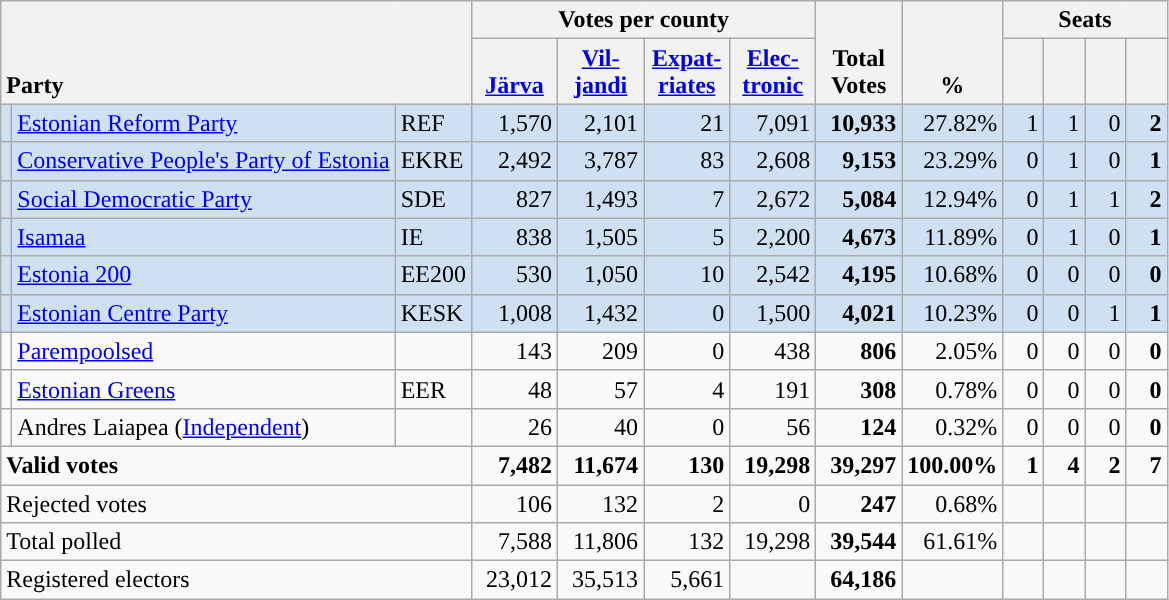<table class="wikitable" border="1" style="text-align:right;">
<tr>
<th style="text-align:left;" valign=bottom rowspan=2 colspan=3>Party</th>
<th colspan=4>Votes per county</th>
<th align=center valign=bottom rowspan=2 width="50">Total Votes</th>
<th align=center valign=bottom rowspan=2 width="50">%</th>
<th colspan=4>Seats</th>
</tr>
<tr>
<th align=center valign=bottom width="50"><a href='#'>Järva</a></th>
<th align=center valign=bottom width="50"><a href='#'>Vil- jandi</a></th>
<th align=center valign=bottom width="50"><a href='#'>Expat- riates</a></th>
<th align=center valign=bottom width="50"><a href='#'>Elec- tronic</a></th>
<th align=center valign=bottom width="20"><small></small></th>
<th align=center valign=bottom width="20"><small></small></th>
<th align=center valign=bottom width="20"><small></small></th>
<th align=center valign=bottom width="20"><small></small></th>
</tr>
<tr style="background:#CEE0F2;">
<td style="background:"></td>
<td align=left><a href='#'>Estonian Reform Party</a></td>
<td align=left>REF</td>
<td>1,570</td>
<td>2,101</td>
<td>21</td>
<td>7,091</td>
<td><strong>10,933</strong></td>
<td>27.82%</td>
<td>1</td>
<td>1</td>
<td>0</td>
<td><strong>2</strong></td>
</tr>
<tr style="background:#CEE0F2;">
<td style="background:"></td>
<td align=left><a href='#'>Conservative People's Party of Estonia</a></td>
<td align=left>EKRE</td>
<td>2,492</td>
<td>3,787</td>
<td>83</td>
<td>2,608</td>
<td><strong>9,153</strong></td>
<td>23.29%</td>
<td>0</td>
<td>1</td>
<td>0</td>
<td><strong>1</strong></td>
</tr>
<tr style="background:#CEE0F2;">
<td style="background:"></td>
<td align=left><a href='#'>Social Democratic Party</a></td>
<td align=left>SDE</td>
<td>827</td>
<td>1,493</td>
<td>7</td>
<td>2,672</td>
<td><strong>5,084</strong></td>
<td>12.94%</td>
<td>0</td>
<td>1</td>
<td>1</td>
<td><strong>2</strong></td>
</tr>
<tr style="background:#CEE0F2;">
<td style="background:"></td>
<td align=left><a href='#'>Isamaa</a></td>
<td align=left>IE</td>
<td>838</td>
<td>1,505</td>
<td>5</td>
<td>2,200</td>
<td><strong>4,673</strong></td>
<td>11.89%</td>
<td>0</td>
<td>1</td>
<td>0</td>
<td><strong>1</strong></td>
</tr>
<tr style="background:#CEE0F2;">
<td style="background:"></td>
<td align=left><a href='#'>Estonia 200</a></td>
<td align=left>EE200</td>
<td>530</td>
<td>1,050</td>
<td>10</td>
<td>2,542</td>
<td><strong>4,195</strong></td>
<td>10.68%</td>
<td>0</td>
<td>0</td>
<td>0</td>
<td><strong>0</strong></td>
</tr>
<tr style="background:#CEE0F2;">
<td style="background:"></td>
<td align=left><a href='#'>Estonian Centre Party</a></td>
<td align=left>KESK</td>
<td>1,008</td>
<td>1,432</td>
<td>0</td>
<td>1,500</td>
<td><strong>4,021</strong></td>
<td>10.23%</td>
<td>0</td>
<td>0</td>
<td>1</td>
<td><strong>1</strong></td>
</tr>
<tr>
<td style="background:"></td>
<td align=left><a href='#'>Parempoolsed</a></td>
<td align=left></td>
<td>143</td>
<td>209</td>
<td>0</td>
<td>438</td>
<td><strong>806</strong></td>
<td>2.05%</td>
<td>0</td>
<td>0</td>
<td>0</td>
<td><strong>0</strong></td>
</tr>
<tr>
<td style="background:"></td>
<td align=left><a href='#'>Estonian Greens</a></td>
<td align=left>EER</td>
<td>48</td>
<td>57</td>
<td>4</td>
<td>191</td>
<td><strong>308</strong></td>
<td>0.78%</td>
<td>0</td>
<td>0</td>
<td>0</td>
<td><strong>0</strong></td>
</tr>
<tr>
<td style="background:"></td>
<td align=left>Andres Laiapea (<a href='#'>Independent</a>)</td>
<td></td>
<td>26</td>
<td>40</td>
<td>0</td>
<td>56</td>
<td><strong>124</strong></td>
<td>0.32%</td>
<td>0</td>
<td>0</td>
<td>0</td>
<td><strong>0</strong></td>
</tr>
<tr style="font-weight:bold">
<td align=left colspan=3>Valid votes</td>
<td>7,482</td>
<td>11,674</td>
<td>130</td>
<td>19,298</td>
<td>39,297</td>
<td>100.00%</td>
<td>1</td>
<td>4</td>
<td>2</td>
<td>7</td>
</tr>
<tr>
<td align=left colspan=3>Rejected votes</td>
<td>106</td>
<td>132</td>
<td>2</td>
<td>0</td>
<td><strong>247</strong></td>
<td>0.68%</td>
<td></td>
<td></td>
<td></td>
<td></td>
</tr>
<tr>
<td align=left colspan=3>Total polled</td>
<td>7,588</td>
<td>11,806</td>
<td>132</td>
<td>19,298</td>
<td><strong>39,544</strong></td>
<td>61.61%</td>
<td></td>
<td></td>
<td></td>
<td></td>
</tr>
<tr>
<td align=left colspan=3>Registered electors</td>
<td>23,012</td>
<td>35,513</td>
<td>5,661</td>
<td></td>
<td><strong>64,186</strong></td>
<td></td>
<td></td>
<td></td>
<td></td>
<td></td>
</tr>
</table>
